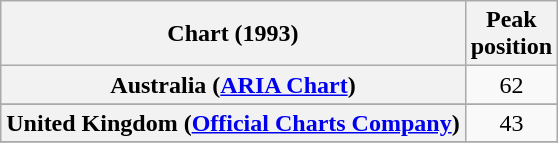<table class="wikitable sortable plainrowheaders" style="text-align:center">
<tr>
<th>Chart (1993)</th>
<th>Peak<br>position</th>
</tr>
<tr>
<th scope=row>Australia (<a href='#'>ARIA Chart</a>)</th>
<td align="center">62</td>
</tr>
<tr>
</tr>
<tr>
<th scope=row>United Kingdom (<a href='#'>Official Charts Company</a>)</th>
<td align="center">43</td>
</tr>
<tr>
</tr>
</table>
